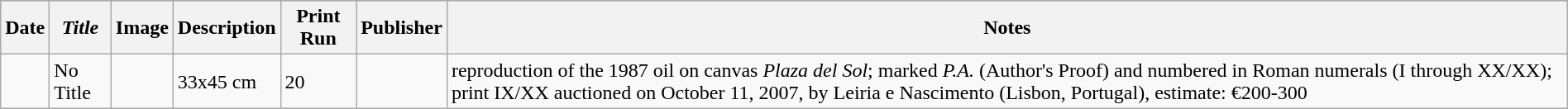<table class="wikitable sortable" border="1" width=100%>
<tr bgcolor="#CCCCCC">
<th>Date</th>
<th><em>Title</em></th>
<th class="unsortable">Image</th>
<th>Description</th>
<th>Print Run</th>
<th>Publisher</th>
<th>Notes</th>
</tr>
<tr>
<td></td>
<td>No Title</td>
<td></td>
<td>33x45 cm</td>
<td>20</td>
<td></td>
<td>reproduction of the 1987 oil on canvas <em>Plaza del Sol</em>; marked <em>P.A.</em> (Author's Proof) and numbered in Roman numerals (I through XX/XX); print IX/XX auctioned on October 11, 2007, by Leiria e Nascimento (Lisbon, Portugal), estimate: €200-300</td>
</tr>
</table>
